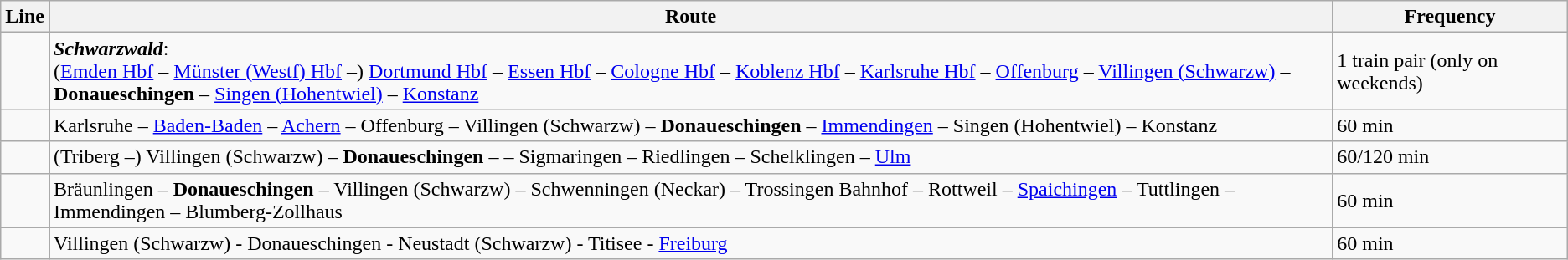<table class="wikitable">
<tr>
<th>Line</th>
<th>Route</th>
<th width="15%">Frequency</th>
</tr>
<tr>
<td align="center"></td>
<td><strong><em>Schwarzwald</em></strong>:<br> (<a href='#'>Emden Hbf</a> – <a href='#'>Münster (Westf) Hbf</a> –) <a href='#'>Dortmund Hbf</a> – <a href='#'>Essen Hbf</a> – <a href='#'>Cologne Hbf</a> – <a href='#'>Koblenz Hbf</a> – <a href='#'>Karlsruhe Hbf</a> – <a href='#'>Offenburg</a> – <a href='#'>Villingen (Schwarzw)</a> – <strong>Donaueschingen</strong> – <a href='#'>Singen (Hohentwiel)</a> – <a href='#'>Konstanz</a></td>
<td>1 train pair (only on weekends)</td>
</tr>
<tr>
<td align="center"></td>
<td>Karlsruhe – <a href='#'>Baden-Baden</a> – <a href='#'>Achern</a> – Offenburg – Villingen (Schwarzw) – <strong>Donaueschingen</strong> – <a href='#'>Immendingen</a> – Singen (Hohentwiel) – Konstanz</td>
<td>60 min</td>
</tr>
<tr>
<td align="center"></td>
<td>(Triberg –) Villingen (Schwarzw) – <strong>Donaueschingen</strong> –  – Sigmaringen – Riedlingen – Schelklingen – <a href='#'>Ulm</a></td>
<td>60/120 min</td>
</tr>
<tr>
<td align="center"></td>
<td>Bräunlingen – <strong>Donaueschingen</strong> – Villingen (Schwarzw) – Schwenningen (Neckar) – Trossingen Bahnhof – Rottweil –  <a href='#'>Spaichingen</a> – Tuttlingen – Immendingen – Blumberg-Zollhaus</td>
<td>60 min</td>
</tr>
<tr>
<td align="center"></td>
<td>Villingen (Schwarzw) - Donaueschingen - Neustadt (Schwarzw) - Titisee - <a href='#'>Freiburg</a></td>
<td>60 min</td>
</tr>
</table>
